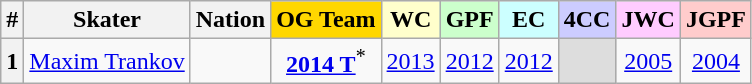<table class="wikitable sortable" style="text-align: center;">
<tr>
<th>#</th>
<th>Skater</th>
<th>Nation</th>
<th style="background-color: gold;">OG Team</th>
<th style="background-color: #ffc;">WC</th>
<th style="background-color: #cfc;">GPF</th>
<th style="background-color: #cff;">EC</th>
<th style="background-color: #ccf;">4CC</th>
<th style="background-color: #fcf;">JWC</th>
<th style="background-color: #fcc;">JGPF</th>
</tr>
<tr>
<th>1</th>
<td style="text-align: left;"><a href='#'>Maxim Trankov</a> </td>
<td></td>
<td><strong><a href='#'>2014 T</a></strong><sup>*</sup></td>
<td><a href='#'>2013</a></td>
<td><a href='#'>2012</a></td>
<td><a href='#'>2012</a></td>
<td style="background-color: #ddd;"></td>
<td><a href='#'>2005</a></td>
<td><a href='#'>2004</a></td>
</tr>
</table>
